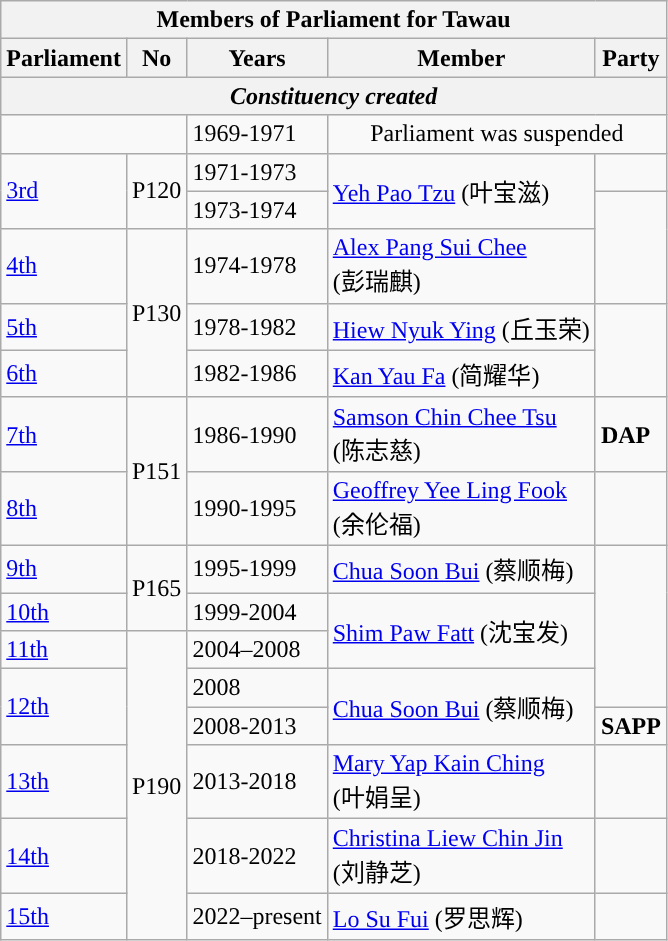<table class=wikitable>
<tr>
<th colspan="5">Members of Parliament for Tawau</th>
</tr>
<tr>
<th>Parliament</th>
<th>No</th>
<th>Years</th>
<th>Member</th>
<th>Party</th>
</tr>
<tr>
<th colspan="5" align="center"><em>Constituency created</em></th>
</tr>
<tr>
<td colspan="2"></td>
<td>1969-1971</td>
<td colspan=2 align=center>Parliament was suspended</td>
</tr>
<tr>
<td rowspan=2><a href='#'>3rd</a></td>
<td rowspan="2">P120</td>
<td>1971-1973</td>
<td rowspan=2><a href='#'>Yeh Pao Tzu</a> (叶宝滋)</td>
<td></td>
</tr>
<tr>
<td>1973-1974</td>
<td rowspan="2"></td>
</tr>
<tr>
<td><a href='#'>4th</a></td>
<td rowspan="3">P130</td>
<td>1974-1978</td>
<td><a href='#'>Alex Pang Sui Chee</a> <br> (彭瑞麒)</td>
</tr>
<tr>
<td><a href='#'>5th</a></td>
<td>1978-1982</td>
<td><a href='#'>Hiew Nyuk Ying</a> (丘玉荣)</td>
<td rowspan="2"></td>
</tr>
<tr>
<td><a href='#'>6th</a></td>
<td>1982-1986</td>
<td><a href='#'>Kan Yau Fa</a> (简耀华)</td>
</tr>
<tr>
<td><a href='#'>7th</a></td>
<td rowspan="2">P151</td>
<td>1986-1990</td>
<td><a href='#'>Samson Chin Chee Tsu</a> <br> (陈志慈)</td>
<td><strong>DAP</strong></td>
</tr>
<tr>
<td><a href='#'>8th</a></td>
<td>1990-1995</td>
<td><a href='#'>Geoffrey Yee Ling Fook</a> <br> (余伦福)</td>
<td bgcolor=></td>
</tr>
<tr>
<td><a href='#'>9th</a></td>
<td rowspan="2">P165</td>
<td>1995-1999</td>
<td><a href='#'>Chua Soon Bui</a> (蔡顺梅)</td>
<td rowspan="4"></td>
</tr>
<tr>
<td><a href='#'>10th</a></td>
<td>1999-2004</td>
<td rowspan=2><a href='#'>Shim Paw Fatt</a>   (沈宝发)</td>
</tr>
<tr>
<td><a href='#'>11th</a></td>
<td rowspan="6">P190</td>
<td>2004–2008</td>
</tr>
<tr>
<td rowspan=2><a href='#'>12th</a></td>
<td>2008</td>
<td rowspan=2><a href='#'>Chua Soon Bui</a> (蔡顺梅)</td>
</tr>
<tr>
<td>2008-2013</td>
<td><strong>SAPP</strong></td>
</tr>
<tr>
<td><a href='#'>13th</a></td>
<td>2013-2018</td>
<td><a href='#'>Mary Yap Kain Ching</a> <br> (叶娟呈)</td>
<td></td>
</tr>
<tr>
<td><a href='#'>14th</a></td>
<td>2018-2022</td>
<td><a href='#'>Christina Liew Chin Jin</a> <br> (刘静芝)</td>
<td></td>
</tr>
<tr>
<td><a href='#'>15th</a></td>
<td>2022–present</td>
<td><a href='#'>Lo Su Fui</a> (罗思辉)</td>
<td></td>
</tr>
</table>
